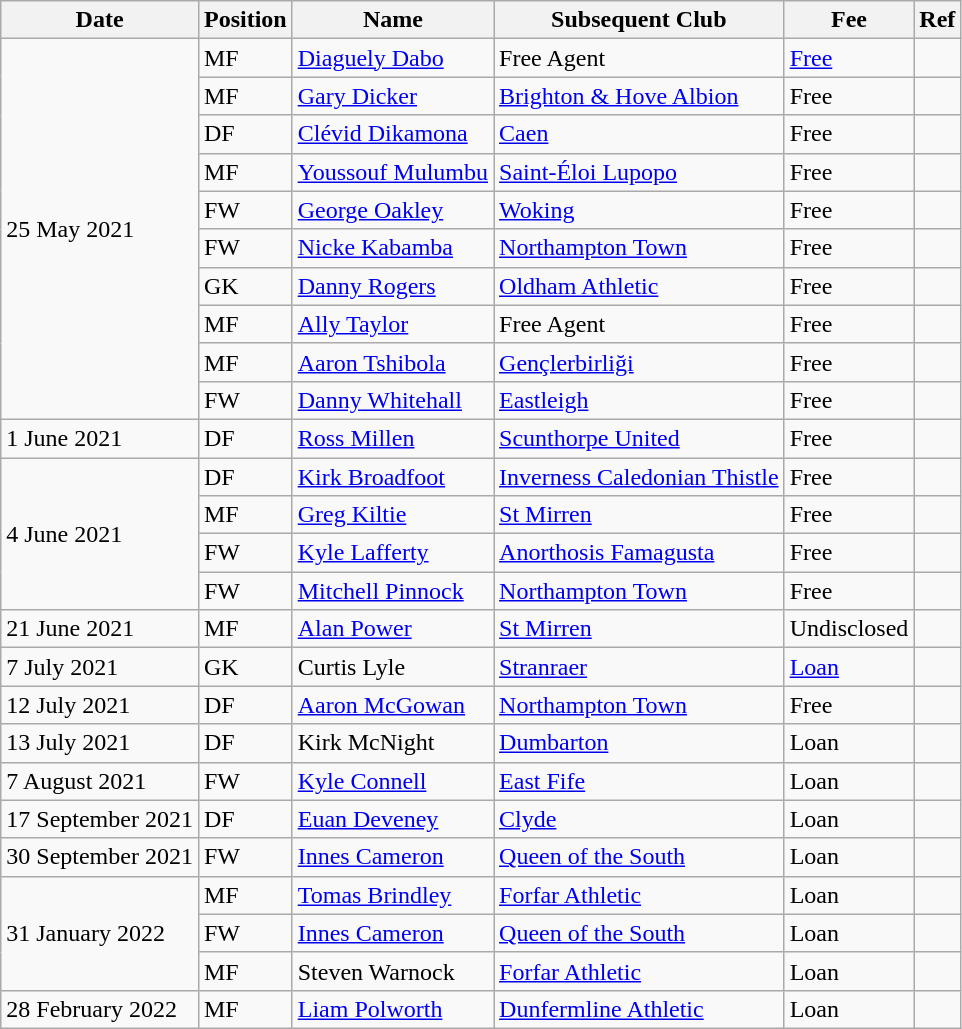<table class="wikitable">
<tr>
<th>Date</th>
<th>Position</th>
<th>Name</th>
<th>Subsequent Club</th>
<th>Fee</th>
<th>Ref</th>
</tr>
<tr>
<td rowspan="10">25 May 2021</td>
<td>MF</td>
<td> <a href='#'>Diaguely Dabo</a></td>
<td>Free Agent</td>
<td><a href='#'>Free</a></td>
<td></td>
</tr>
<tr>
<td>MF</td>
<td> <a href='#'>Gary Dicker</a></td>
<td> <a href='#'>Brighton & Hove Albion</a></td>
<td>Free</td>
<td></td>
</tr>
<tr>
<td>DF</td>
<td> <a href='#'>Clévid Dikamona</a></td>
<td> <a href='#'>Caen</a></td>
<td>Free</td>
<td></td>
</tr>
<tr>
<td>MF</td>
<td> <a href='#'>Youssouf Mulumbu</a></td>
<td> <a href='#'>Saint-Éloi Lupopo</a></td>
<td>Free</td>
<td></td>
</tr>
<tr>
<td>FW</td>
<td> <a href='#'>George Oakley</a></td>
<td> <a href='#'>Woking</a></td>
<td>Free</td>
<td></td>
</tr>
<tr>
<td>FW</td>
<td> <a href='#'>Nicke Kabamba</a></td>
<td> <a href='#'>Northampton Town</a></td>
<td>Free</td>
<td></td>
</tr>
<tr>
<td>GK</td>
<td> <a href='#'>Danny Rogers</a></td>
<td> <a href='#'>Oldham Athletic</a></td>
<td>Free</td>
<td></td>
</tr>
<tr>
<td>MF</td>
<td><a href='#'>Ally Taylor</a></td>
<td>Free Agent</td>
<td>Free</td>
<td></td>
</tr>
<tr>
<td>MF</td>
<td> <a href='#'>Aaron Tshibola</a></td>
<td> <a href='#'>Gençlerbirliği</a></td>
<td>Free</td>
<td></td>
</tr>
<tr>
<td>FW</td>
<td> <a href='#'>Danny Whitehall</a></td>
<td> <a href='#'> Eastleigh</a></td>
<td>Free</td>
<td></td>
</tr>
<tr>
<td>1 June 2021</td>
<td>DF</td>
<td><a href='#'>Ross Millen</a></td>
<td> <a href='#'>Scunthorpe United</a></td>
<td>Free</td>
<td></td>
</tr>
<tr>
<td rowspan="4">4 June 2021</td>
<td>DF</td>
<td><a href='#'>Kirk Broadfoot</a></td>
<td><a href='#'>Inverness Caledonian Thistle</a></td>
<td>Free</td>
<td><br></td>
</tr>
<tr>
<td>MF</td>
<td><a href='#'>Greg Kiltie</a></td>
<td><a href='#'>St Mirren</a></td>
<td>Free</td>
<td></td>
</tr>
<tr>
<td>FW</td>
<td> <a href='#'>Kyle Lafferty</a></td>
<td> <a href='#'>Anorthosis Famagusta</a></td>
<td>Free</td>
<td></td>
</tr>
<tr>
<td>FW</td>
<td> <a href='#'>Mitchell Pinnock</a></td>
<td> <a href='#'>Northampton Town</a></td>
<td>Free</td>
<td></td>
</tr>
<tr>
<td>21 June 2021</td>
<td>MF</td>
<td> <a href='#'>Alan Power</a></td>
<td><a href='#'>St Mirren</a></td>
<td>Undisclosed</td>
<td></td>
</tr>
<tr>
<td>7 July 2021</td>
<td>GK</td>
<td>Curtis Lyle</td>
<td><a href='#'>Stranraer</a></td>
<td><a href='#'>Loan</a></td>
<td></td>
</tr>
<tr>
<td>12 July 2021</td>
<td>DF</td>
<td> <a href='#'>Aaron McGowan</a></td>
<td> <a href='#'>Northampton Town</a></td>
<td>Free</td>
<td></td>
</tr>
<tr>
<td>13 July 2021</td>
<td>DF</td>
<td>Kirk McNight</td>
<td><a href='#'>Dumbarton</a></td>
<td>Loan</td>
<td></td>
</tr>
<tr>
<td>7 August 2021</td>
<td>FW</td>
<td><a href='#'>Kyle Connell</a></td>
<td><a href='#'>East Fife</a></td>
<td>Loan</td>
<td></td>
</tr>
<tr>
<td>17 September 2021</td>
<td>DF</td>
<td> <a href='#'>Euan Deveney</a></td>
<td><a href='#'>Clyde</a></td>
<td>Loan</td>
<td></td>
</tr>
<tr>
<td>30 September 2021</td>
<td>FW</td>
<td><a href='#'>Innes Cameron</a></td>
<td><a href='#'>Queen of the South</a></td>
<td>Loan</td>
<td></td>
</tr>
<tr>
<td rowspan="3">31 January 2022</td>
<td>MF</td>
<td><a href='#'>Tomas Brindley</a></td>
<td><a href='#'>Forfar Athletic</a></td>
<td>Loan</td>
<td></td>
</tr>
<tr>
<td>FW</td>
<td><a href='#'>Innes Cameron</a></td>
<td><a href='#'>Queen of the South</a></td>
<td>Loan</td>
<td></td>
</tr>
<tr>
<td>MF</td>
<td>Steven Warnock</td>
<td><a href='#'>Forfar Athletic</a></td>
<td>Loan</td>
<td></td>
</tr>
<tr>
<td>28 February 2022</td>
<td>MF</td>
<td><a href='#'>Liam Polworth</a></td>
<td><a href='#'>Dunfermline Athletic</a></td>
<td>Loan</td>
<td></td>
</tr>
</table>
